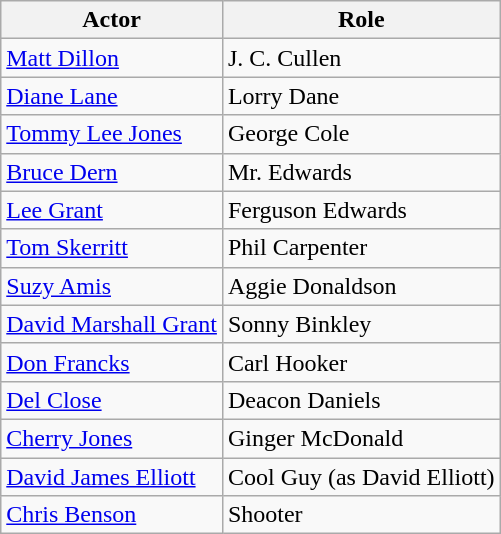<table class="wikitable">
<tr>
<th>Actor</th>
<th>Role</th>
</tr>
<tr>
<td><a href='#'>Matt Dillon</a></td>
<td>J. C. Cullen</td>
</tr>
<tr>
<td><a href='#'>Diane Lane</a></td>
<td>Lorry Dane</td>
</tr>
<tr>
<td><a href='#'>Tommy Lee Jones</a></td>
<td>George Cole</td>
</tr>
<tr>
<td><a href='#'>Bruce Dern</a></td>
<td>Mr. Edwards</td>
</tr>
<tr>
<td><a href='#'>Lee Grant</a></td>
<td>Ferguson Edwards</td>
</tr>
<tr>
<td><a href='#'>Tom Skerritt</a></td>
<td>Phil Carpenter</td>
</tr>
<tr>
<td><a href='#'>Suzy Amis</a></td>
<td>Aggie Donaldson</td>
</tr>
<tr>
<td><a href='#'>David Marshall Grant</a></td>
<td>Sonny Binkley</td>
</tr>
<tr>
<td><a href='#'>Don Francks</a></td>
<td>Carl Hooker</td>
</tr>
<tr>
<td><a href='#'>Del Close</a></td>
<td>Deacon Daniels</td>
</tr>
<tr>
<td><a href='#'>Cherry Jones</a></td>
<td>Ginger McDonald</td>
</tr>
<tr>
<td><a href='#'>David James Elliott</a></td>
<td>Cool Guy (as David Elliott)</td>
</tr>
<tr>
<td><a href='#'>Chris Benson</a></td>
<td>Shooter</td>
</tr>
</table>
